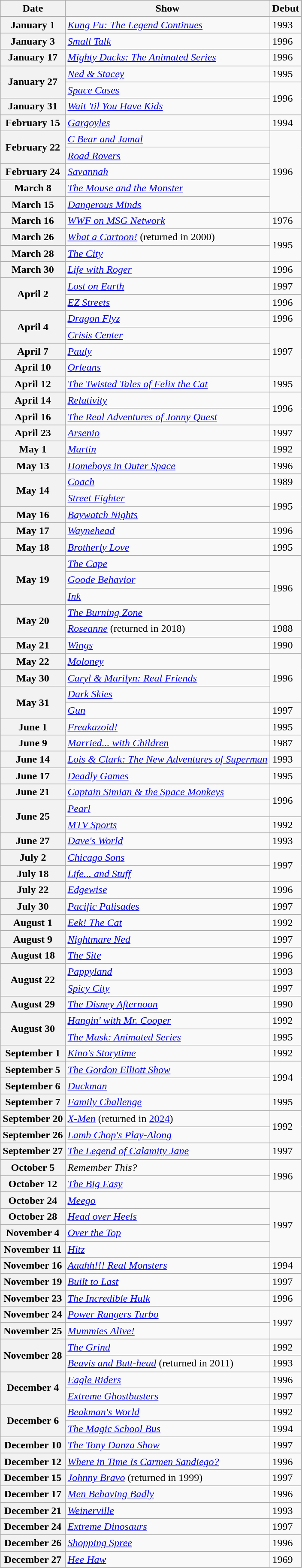<table class="wikitable sortable">
<tr ">
<th>Date</th>
<th>Show</th>
<th>Debut</th>
</tr>
<tr>
<th>January 1</th>
<td><em><a href='#'>Kung Fu: The Legend Continues</a></em></td>
<td>1993</td>
</tr>
<tr>
<th>January 3</th>
<td><em><a href='#'>Small Talk</a></em></td>
<td>1996</td>
</tr>
<tr>
<th>January 17</th>
<td><em><a href='#'>Mighty Ducks: The Animated Series</a></em></td>
<td>1996</td>
</tr>
<tr>
<th rowspan="2">January 27</th>
<td><em><a href='#'>Ned & Stacey</a></em></td>
<td>1995</td>
</tr>
<tr>
<td><em><a href='#'>Space Cases</a></em></td>
<td rowspan="2">1996</td>
</tr>
<tr>
<th>January 31</th>
<td><em><a href='#'>Wait 'til You Have Kids</a></em></td>
</tr>
<tr>
<th>February 15</th>
<td><em><a href='#'>Gargoyles</a></em></td>
<td>1994</td>
</tr>
<tr>
<th rowspan="2">February 22</th>
<td><em><a href='#'>C Bear and Jamal</a></em></td>
<td rowspan="5">1996</td>
</tr>
<tr>
<td><em><a href='#'>Road Rovers</a></em></td>
</tr>
<tr>
<th>February 24</th>
<td><em><a href='#'>Savannah</a></em></td>
</tr>
<tr>
<th>March 8</th>
<td><em><a href='#'>The Mouse and the Monster</a></em></td>
</tr>
<tr>
<th>March 15</th>
<td><em><a href='#'>Dangerous Minds</a></em></td>
</tr>
<tr>
<th>March 16</th>
<td><em><a href='#'>WWF on MSG Network</a></em></td>
<td>1976</td>
</tr>
<tr>
<th>March 26</th>
<td><em><a href='#'>What a Cartoon!</a></em> (returned in 2000)</td>
<td rowspan="2">1995</td>
</tr>
<tr>
<th>March 28</th>
<td><em><a href='#'>The City</a></em></td>
</tr>
<tr>
<th>March 30</th>
<td><em><a href='#'>Life with Roger</a></em></td>
<td>1996</td>
</tr>
<tr>
<th rowspan="2">April 2</th>
<td><em><a href='#'>Lost on Earth</a></em></td>
<td>1997</td>
</tr>
<tr>
<td><em><a href='#'>EZ Streets</a></em></td>
<td>1996</td>
</tr>
<tr>
<th rowspan="2">April 4</th>
<td><em><a href='#'>Dragon Flyz</a></em></td>
<td>1996</td>
</tr>
<tr>
<td><em><a href='#'>Crisis Center</a></em></td>
<td rowspan="3">1997</td>
</tr>
<tr>
<th>April 7</th>
<td><em><a href='#'>Pauly</a></em></td>
</tr>
<tr>
<th>April 10</th>
<td><em><a href='#'>Orleans</a></em></td>
</tr>
<tr>
<th>April 12</th>
<td><em><a href='#'>The Twisted Tales of Felix the Cat</a></em></td>
<td>1995</td>
</tr>
<tr>
<th>April 14</th>
<td><em><a href='#'>Relativity</a></em></td>
<td rowspan="2">1996</td>
</tr>
<tr>
<th>April 16</th>
<td><em><a href='#'>The Real Adventures of Jonny Quest</a></em></td>
</tr>
<tr>
<th>April 23</th>
<td><em><a href='#'>Arsenio</a></em></td>
<td>1997</td>
</tr>
<tr>
<th>May 1</th>
<td><em><a href='#'>Martin</a></em></td>
<td>1992</td>
</tr>
<tr>
<th>May 13</th>
<td><em><a href='#'>Homeboys in Outer Space</a></em></td>
<td>1996</td>
</tr>
<tr>
<th rowspan="2">May 14</th>
<td><em><a href='#'>Coach</a></em></td>
<td>1989</td>
</tr>
<tr>
<td><em><a href='#'>Street Fighter</a></em></td>
<td rowspan="2">1995</td>
</tr>
<tr>
<th>May 16</th>
<td><em><a href='#'>Baywatch Nights</a></em></td>
</tr>
<tr>
<th>May 17</th>
<td><em><a href='#'>Waynehead</a></em></td>
<td>1996</td>
</tr>
<tr>
<th>May 18</th>
<td><em><a href='#'>Brotherly Love</a></em></td>
<td>1995</td>
</tr>
<tr>
<th rowspan="3">May 19</th>
<td><em><a href='#'>The Cape</a></em></td>
<td rowspan="4">1996</td>
</tr>
<tr>
<td><em><a href='#'>Goode Behavior</a></em></td>
</tr>
<tr>
<td><em><a href='#'>Ink</a></em></td>
</tr>
<tr>
<th rowspan="2">May 20</th>
<td><em><a href='#'>The Burning Zone</a></em></td>
</tr>
<tr>
<td><em><a href='#'>Roseanne</a></em> (returned in 2018)</td>
<td>1988</td>
</tr>
<tr>
<th>May 21</th>
<td><em><a href='#'>Wings</a></em></td>
<td>1990</td>
</tr>
<tr>
<th>May 22</th>
<td><em><a href='#'>Moloney</a></em></td>
<td rowspan="3">1996</td>
</tr>
<tr>
<th>May 30</th>
<td><em><a href='#'>Caryl & Marilyn: Real Friends</a></em></td>
</tr>
<tr>
<th rowspan="2">May 31</th>
<td><em><a href='#'>Dark Skies</a></em></td>
</tr>
<tr>
<td><em><a href='#'>Gun</a></em></td>
<td>1997</td>
</tr>
<tr>
<th>June 1</th>
<td><em><a href='#'>Freakazoid!</a></em></td>
<td>1995</td>
</tr>
<tr>
<th>June 9</th>
<td><em><a href='#'>Married... with Children</a></em></td>
<td>1987</td>
</tr>
<tr>
<th>June 14</th>
<td><em><a href='#'>Lois & Clark: The New Adventures of Superman</a></em></td>
<td>1993</td>
</tr>
<tr>
<th>June 17</th>
<td><em><a href='#'>Deadly Games</a></em></td>
<td>1995</td>
</tr>
<tr>
<th>June 21</th>
<td><em><a href='#'>Captain Simian & the Space Monkeys</a></em></td>
<td rowspan="2">1996</td>
</tr>
<tr>
<th rowspan="2">June 25</th>
<td><em><a href='#'>Pearl</a></em></td>
</tr>
<tr>
<td><em><a href='#'>MTV Sports</a></em></td>
<td>1992</td>
</tr>
<tr>
<th>June 27</th>
<td><em><a href='#'>Dave's World</a></em></td>
<td>1993</td>
</tr>
<tr>
<th>July 2</th>
<td><em><a href='#'>Chicago Sons</a></em></td>
<td rowspan="2">1997</td>
</tr>
<tr>
<th>July 18</th>
<td><em><a href='#'>Life... and Stuff</a></em></td>
</tr>
<tr>
<th>July 22</th>
<td><em><a href='#'>Edgewise</a></em></td>
<td>1996</td>
</tr>
<tr>
<th>July 30</th>
<td><em><a href='#'>Pacific Palisades</a></em></td>
<td>1997</td>
</tr>
<tr>
<th>August 1</th>
<td><em><a href='#'>Eek! The Cat</a></em></td>
<td>1992</td>
</tr>
<tr>
<th>August 9</th>
<td><em><a href='#'>Nightmare Ned</a></em></td>
<td>1997</td>
</tr>
<tr>
<th>August 18</th>
<td><em><a href='#'>The Site</a></em></td>
<td>1996</td>
</tr>
<tr>
<th rowspan="2">August 22</th>
<td><em><a href='#'>Pappyland</a></em></td>
<td>1993</td>
</tr>
<tr>
<td><em><a href='#'>Spicy City</a></em></td>
<td>1997</td>
</tr>
<tr>
<th>August 29</th>
<td><em><a href='#'>The Disney Afternoon</a></em></td>
<td>1990</td>
</tr>
<tr>
<th rowspan="2">August 30</th>
<td><em><a href='#'>Hangin' with Mr. Cooper</a></em></td>
<td>1992</td>
</tr>
<tr>
<td><em><a href='#'>The Mask: Animated Series</a></em></td>
<td>1995</td>
</tr>
<tr>
<th>September 1</th>
<td><em><a href='#'>Kino's Storytime</a></em></td>
<td>1992</td>
</tr>
<tr>
<th>September 5</th>
<td><em><a href='#'>The Gordon Elliott Show</a></em></td>
<td rowspan="2">1994</td>
</tr>
<tr>
<th>September 6</th>
<td><em><a href='#'>Duckman</a></em></td>
</tr>
<tr>
<th>September 7</th>
<td><em><a href='#'>Family Challenge</a></em></td>
<td>1995</td>
</tr>
<tr>
<th>September 20</th>
<td><em><a href='#'>X-Men</a></em> (returned in <a href='#'>2024</a>)</td>
<td rowspan="2">1992</td>
</tr>
<tr>
<th>September 26</th>
<td><em><a href='#'>Lamb Chop's Play-Along</a></em></td>
</tr>
<tr>
<th>September 27</th>
<td><em><a href='#'>The Legend of Calamity Jane</a></em></td>
<td>1997</td>
</tr>
<tr>
<th>October 5</th>
<td><em>Remember This?</em></td>
<td rowspan="2">1996</td>
</tr>
<tr>
<th>October 12</th>
<td><em><a href='#'>The Big Easy</a></em></td>
</tr>
<tr>
<th>October 24</th>
<td><em><a href='#'>Meego</a></em></td>
<td rowspan="4">1997</td>
</tr>
<tr>
<th>October 28</th>
<td><em><a href='#'>Head over Heels</a></em></td>
</tr>
<tr>
<th>November 4</th>
<td><em><a href='#'>Over the Top</a></em></td>
</tr>
<tr>
<th>November 11</th>
<td><em><a href='#'>Hitz</a></em></td>
</tr>
<tr>
<th>November 16</th>
<td><em><a href='#'>Aaahh!!! Real Monsters</a></em></td>
<td>1994</td>
</tr>
<tr>
<th>November 19</th>
<td><em><a href='#'>Built to Last</a></em></td>
<td>1997</td>
</tr>
<tr>
<th>November 23</th>
<td><em><a href='#'>The Incredible Hulk</a></em></td>
<td>1996</td>
</tr>
<tr>
<th>November 24</th>
<td><em><a href='#'>Power Rangers Turbo</a></em></td>
<td rowspan="2">1997</td>
</tr>
<tr>
<th>November 25</th>
<td><em><a href='#'>Mummies Alive!</a></em></td>
</tr>
<tr>
<th rowspan="2">November 28</th>
<td><em><a href='#'>The Grind</a></em></td>
<td>1992</td>
</tr>
<tr>
<td><em><a href='#'>Beavis and Butt-head</a></em> (returned in 2011)</td>
<td>1993</td>
</tr>
<tr>
<th rowspan="2">December 4</th>
<td><em><a href='#'>Eagle Riders</a></em></td>
<td>1996</td>
</tr>
<tr>
<td><em><a href='#'>Extreme Ghostbusters</a></em></td>
<td>1997</td>
</tr>
<tr>
<th rowspan="2">December 6</th>
<td><em><a href='#'>Beakman's World</a></em></td>
<td>1992</td>
</tr>
<tr>
<td><em><a href='#'>The Magic School Bus</a></em></td>
<td>1994</td>
</tr>
<tr>
<th>December 10</th>
<td><em><a href='#'>The Tony Danza Show</a></em></td>
<td>1997</td>
</tr>
<tr>
<th>December 12</th>
<td><em><a href='#'>Where in Time Is Carmen Sandiego?</a></em></td>
<td>1996</td>
</tr>
<tr>
<th>December 15</th>
<td><em><a href='#'>Johnny Bravo</a></em> (returned in 1999)</td>
<td>1997</td>
</tr>
<tr>
<th>December 17</th>
<td><em><a href='#'>Men Behaving Badly</a></em></td>
<td>1996</td>
</tr>
<tr>
<th>December 21</th>
<td><em><a href='#'>Weinerville</a></em></td>
<td>1993</td>
</tr>
<tr>
<th>December 24</th>
<td><em><a href='#'>Extreme Dinosaurs</a></em></td>
<td>1997</td>
</tr>
<tr>
<th>December 26</th>
<td><em><a href='#'>Shopping Spree</a></em></td>
<td>1996</td>
</tr>
<tr>
<th>December 27</th>
<td><em><a href='#'>Hee Haw</a></em></td>
<td>1969</td>
</tr>
</table>
